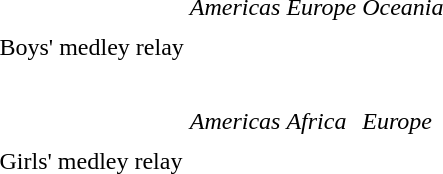<table>
<tr>
<td>Boys' medley relay<br></td>
<td><em>Americas</em> <br>  <br>  <br>  <br> </td>
<td><em>Europe</em> <br>  <br>  <br>  <br> </td>
<td><em>Oceania</em> <br>  <br>  <br>  <br> </td>
</tr>
<tr>
<td>Girls' medley relay<br></td>
<td><em>Americas</em> <br>  <br>  <br>  <br> </td>
<td><em>Africa</em> <br>  <br>  <br>  <br> </td>
<td><em>Europe</em> <br>  <br>  <br>  <br> </td>
</tr>
</table>
